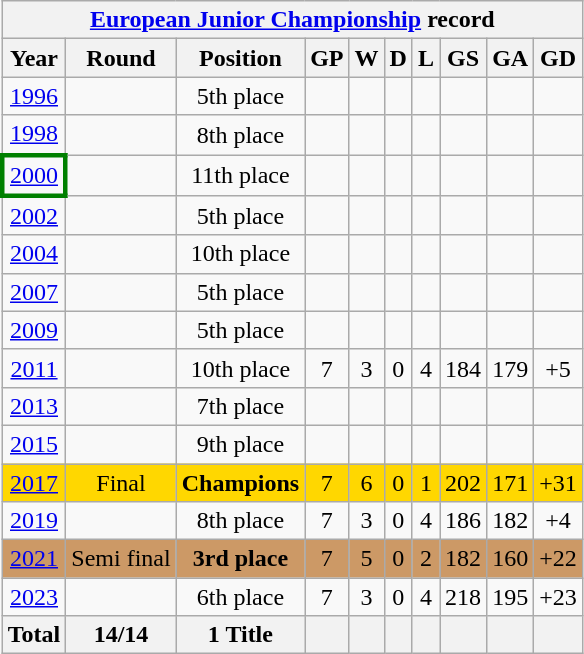<table class="wikitable" style="text-align: center;">
<tr>
<th colspan=10><a href='#'>European Junior Championship</a> record</th>
</tr>
<tr>
<th>Year</th>
<th>Round</th>
<th>Position</th>
<th>GP</th>
<th>W</th>
<th>D</th>
<th>L</th>
<th>GS</th>
<th>GA</th>
<th>GD</th>
</tr>
<tr>
<td> <a href='#'>1996</a></td>
<td></td>
<td>5th place</td>
<td></td>
<td></td>
<td></td>
<td></td>
<td></td>
<td></td>
<td></td>
</tr>
<tr>
<td> <a href='#'>1998</a></td>
<td></td>
<td>8th place</td>
<td></td>
<td></td>
<td></td>
<td></td>
<td></td>
<td></td>
<td></td>
</tr>
<tr>
<td style="border: 3px solid green"> <a href='#'>2000</a></td>
<td></td>
<td>11th place</td>
<td></td>
<td></td>
<td></td>
<td></td>
<td></td>
<td></td>
<td></td>
</tr>
<tr>
<td> <a href='#'>2002</a></td>
<td></td>
<td>5th place</td>
<td></td>
<td></td>
<td></td>
<td></td>
<td></td>
<td></td>
<td></td>
</tr>
<tr>
<td> <a href='#'>2004</a></td>
<td></td>
<td>10th place</td>
<td></td>
<td></td>
<td></td>
<td></td>
<td></td>
<td></td>
<td></td>
</tr>
<tr>
<td> <a href='#'>2007</a></td>
<td></td>
<td>5th place</td>
<td></td>
<td></td>
<td></td>
<td></td>
<td></td>
<td></td>
<td></td>
</tr>
<tr>
<td> <a href='#'>2009</a></td>
<td></td>
<td>5th place</td>
<td></td>
<td></td>
<td></td>
<td></td>
<td></td>
<td></td>
<td></td>
</tr>
<tr>
<td> <a href='#'>2011</a></td>
<td></td>
<td>10th place</td>
<td>7</td>
<td>3</td>
<td>0</td>
<td>4</td>
<td>184</td>
<td>179</td>
<td>+5</td>
</tr>
<tr>
<td> <a href='#'>2013</a></td>
<td></td>
<td>7th place</td>
<td></td>
<td></td>
<td></td>
<td></td>
<td></td>
<td></td>
<td></td>
</tr>
<tr>
<td> <a href='#'>2015</a></td>
<td></td>
<td>9th place</td>
<td></td>
<td></td>
<td></td>
<td></td>
<td></td>
<td></td>
<td></td>
</tr>
<tr bgcolor=gold>
<td> <a href='#'>2017</a></td>
<td>Final</td>
<td><strong>Champions </strong></td>
<td>7</td>
<td>6</td>
<td>0</td>
<td>1</td>
<td>202</td>
<td>171</td>
<td>+31</td>
</tr>
<tr>
<td> <a href='#'>2019</a></td>
<td></td>
<td>8th place</td>
<td>7</td>
<td>3</td>
<td>0</td>
<td>4</td>
<td>186</td>
<td>182</td>
<td>+4</td>
</tr>
<tr bgcolor=cc9966>
<td> <a href='#'>2021</a></td>
<td>Semi final</td>
<td><strong>3rd place </strong></td>
<td>7</td>
<td>5</td>
<td>0</td>
<td>2</td>
<td>182</td>
<td>160</td>
<td>+22</td>
</tr>
<tr>
<td> <a href='#'>2023</a></td>
<td></td>
<td>6th place</td>
<td>7</td>
<td>3</td>
<td>0</td>
<td>4</td>
<td>218</td>
<td>195</td>
<td>+23</td>
</tr>
<tr>
<th>Total</th>
<th>14/14</th>
<th>1 Title</th>
<th></th>
<th></th>
<th></th>
<th></th>
<th></th>
<th></th>
<th></th>
</tr>
</table>
